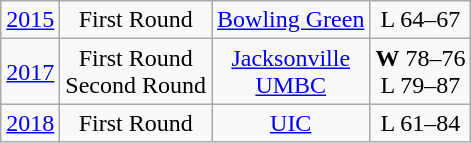<table class="wikitable" style="text-align:center">
<tr>
<td><a href='#'>2015</a></td>
<td>First Round</td>
<td><a href='#'>Bowling Green</a></td>
<td>L 64–67</td>
</tr>
<tr>
<td><a href='#'>2017</a></td>
<td>First Round<br>Second Round</td>
<td><a href='#'>Jacksonville</a><br><a href='#'>UMBC</a></td>
<td><strong>W</strong> 78–76<br>L 79–87</td>
</tr>
<tr>
<td><a href='#'>2018</a></td>
<td>First Round</td>
<td><a href='#'>UIC</a></td>
<td>L 61–84</td>
</tr>
</table>
